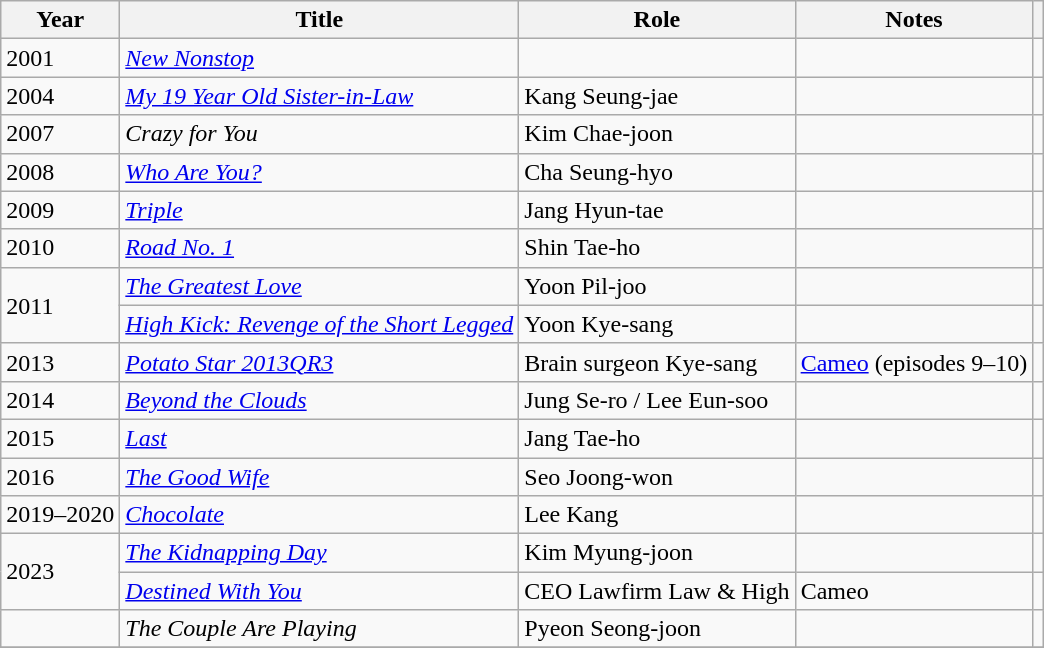<table class="wikitable sortable">
<tr>
<th>Year</th>
<th>Title</th>
<th>Role</th>
<th>Notes</th>
<th class="unsortable"></th>
</tr>
<tr>
<td>2001</td>
<td><em><a href='#'>New Nonstop</a></em></td>
<td></td>
<td></td>
<td></td>
</tr>
<tr>
<td>2004</td>
<td><em><a href='#'>My 19 Year Old Sister-in-Law</a></em></td>
<td>Kang Seung-jae</td>
<td></td>
<td></td>
</tr>
<tr>
<td>2007</td>
<td><em>Crazy for You</em></td>
<td>Kim Chae-joon</td>
<td></td>
<td></td>
</tr>
<tr>
<td>2008</td>
<td><em><a href='#'>Who Are You?</a></em></td>
<td>Cha Seung-hyo</td>
<td></td>
<td></td>
</tr>
<tr>
<td>2009</td>
<td><em><a href='#'>Triple</a></em></td>
<td>Jang Hyun-tae</td>
<td></td>
<td></td>
</tr>
<tr>
<td>2010</td>
<td><em><a href='#'>Road No. 1</a></em></td>
<td>Shin Tae-ho</td>
<td></td>
<td></td>
</tr>
<tr>
<td rowspan="2">2011</td>
<td><em><a href='#'>The Greatest Love</a></em></td>
<td>Yoon Pil-joo</td>
<td></td>
<td></td>
</tr>
<tr>
<td><em><a href='#'>High Kick: Revenge of the Short Legged</a></em></td>
<td>Yoon Kye-sang</td>
<td></td>
<td></td>
</tr>
<tr>
<td>2013</td>
<td><em><a href='#'>Potato Star 2013QR3</a></em></td>
<td>Brain surgeon Kye-sang</td>
<td><a href='#'>Cameo</a> (episodes 9–10)</td>
<td></td>
</tr>
<tr>
<td>2014</td>
<td><em><a href='#'>Beyond the Clouds</a></em></td>
<td>Jung Se-ro / Lee Eun-soo</td>
<td></td>
<td></td>
</tr>
<tr>
<td>2015</td>
<td><em><a href='#'>Last</a></em></td>
<td>Jang Tae-ho</td>
<td></td>
<td></td>
</tr>
<tr>
<td>2016</td>
<td><em><a href='#'>The Good Wife</a></em></td>
<td>Seo Joong-won</td>
<td></td>
<td></td>
</tr>
<tr>
<td>2019–2020</td>
<td><em><a href='#'>Chocolate</a></em></td>
<td>Lee Kang</td>
<td></td>
<td></td>
</tr>
<tr>
<td rowspan="2">2023</td>
<td><em><a href='#'>The Kidnapping Day</a></em></td>
<td>Kim Myung-joon</td>
<td></td>
<td></td>
</tr>
<tr>
<td><em><a href='#'>Destined With You</a></em></td>
<td>CEO Lawfirm Law & High</td>
<td>Cameo</td>
<td></td>
</tr>
<tr>
<td></td>
<td><em>The Couple Are Playing</em></td>
<td>Pyeon Seong-joon</td>
<td></td>
<td></td>
</tr>
<tr>
</tr>
</table>
